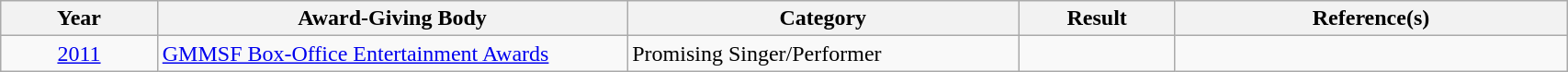<table | width="90%" class="wikitable sortable">
<tr>
<th width="10%">Year</th>
<th width="30%">Award-Giving Body</th>
<th width="25%">Category</th>
<th width="10%">Result</th>
<th>Reference(s)</th>
</tr>
<tr>
<td rowspan="1" align="center"><a href='#'>2011</a></td>
<td rowspan="1" align="left"><a href='#'>GMMSF Box-Office Entertainment Awards</a></td>
<td align="left">Promising Singer/Performer</td>
<td></td>
<td></td>
</tr>
</table>
